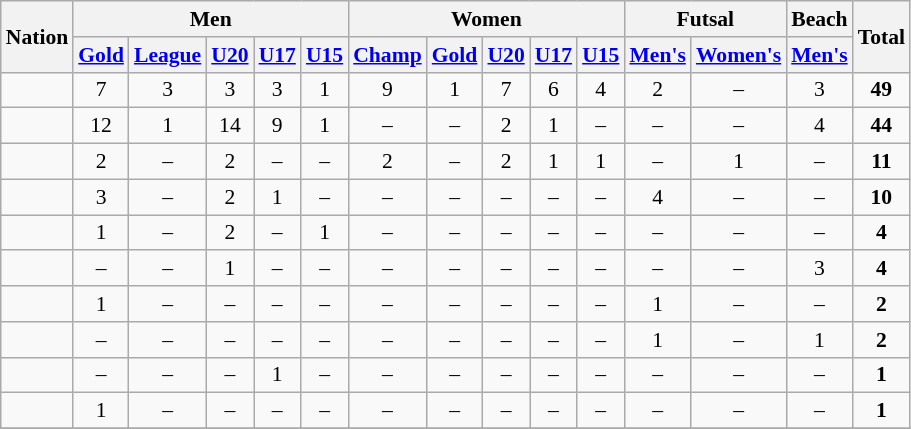<table class="wikitable sortable" style="font-size:90%">
<tr>
<th rowspan=2>Nation</th>
<th colspan=5>Men</th>
<th colspan=5>Women</th>
<th colspan=2>Futsal</th>
<th colspan=1>Beach</th>
<th rowspan=2>Total</th>
</tr>
<tr>
<th><a href='#'>Gold</a></th>
<th><a href='#'>League</a></th>
<th><a href='#'>U20</a></th>
<th><a href='#'>U17</a></th>
<th><a href='#'>U15</a></th>
<th><a href='#'>Champ</a></th>
<th><a href='#'>Gold</a></th>
<th><a href='#'>U20</a></th>
<th><a href='#'>U17</a></th>
<th><a href='#'>U15</a></th>
<th><a href='#'>Men's</a></th>
<th><a href='#'>Women's</a></th>
<th><a href='#'>Men's</a></th>
</tr>
<tr align=center>
<td align=left></td>
<td>7</td>
<td>3</td>
<td>3</td>
<td>3</td>
<td>1</td>
<td>9</td>
<td>1</td>
<td>7</td>
<td>6</td>
<td>4</td>
<td>2</td>
<td>–</td>
<td>3</td>
<td><strong>49</strong></td>
</tr>
<tr align=center>
<td align=left></td>
<td>12</td>
<td>1</td>
<td>14</td>
<td>9</td>
<td>1</td>
<td>–</td>
<td>–</td>
<td>2</td>
<td>1</td>
<td>–</td>
<td>–</td>
<td>–</td>
<td>4</td>
<td><strong>44</strong></td>
</tr>
<tr align=center>
<td align=left></td>
<td>2</td>
<td>–</td>
<td>2</td>
<td>–</td>
<td>–</td>
<td>2</td>
<td>–</td>
<td>2</td>
<td>1</td>
<td>1</td>
<td>–</td>
<td>1</td>
<td>–</td>
<td><strong>11</strong></td>
</tr>
<tr align="center">
<td align=left></td>
<td>3</td>
<td>–</td>
<td>2</td>
<td>1</td>
<td>–</td>
<td>–</td>
<td>–</td>
<td>–</td>
<td>–</td>
<td>–</td>
<td>4</td>
<td>–</td>
<td>–</td>
<td><strong>10</strong></td>
</tr>
<tr align="center">
<td align=left></td>
<td>1</td>
<td>–</td>
<td>2</td>
<td>–</td>
<td>1</td>
<td>–</td>
<td>–</td>
<td>–</td>
<td>–</td>
<td>–</td>
<td>–</td>
<td>–</td>
<td>–</td>
<td><strong>4</strong></td>
</tr>
<tr align="center">
<td align=left></td>
<td>–</td>
<td>–</td>
<td>1</td>
<td>–</td>
<td>–</td>
<td>–</td>
<td>–</td>
<td>–</td>
<td>–</td>
<td>–</td>
<td>–</td>
<td>–</td>
<td>3</td>
<td><strong>4</strong></td>
</tr>
<tr align="center">
<td align=left></td>
<td>1</td>
<td>–</td>
<td>–</td>
<td>–</td>
<td>–</td>
<td>–</td>
<td>–</td>
<td>–</td>
<td>–</td>
<td>–</td>
<td>1</td>
<td>–</td>
<td>–</td>
<td><strong>2</strong></td>
</tr>
<tr align="center">
<td align=left></td>
<td>–</td>
<td>–</td>
<td>–</td>
<td>–</td>
<td>–</td>
<td>–</td>
<td>–</td>
<td>–</td>
<td>–</td>
<td>–</td>
<td>1</td>
<td>–</td>
<td>1</td>
<td><strong>2</strong></td>
</tr>
<tr align="center">
<td align=left></td>
<td>–</td>
<td>–</td>
<td>–</td>
<td>1</td>
<td>–</td>
<td>–</td>
<td>–</td>
<td>–</td>
<td>–</td>
<td>–</td>
<td>–</td>
<td>–</td>
<td>–</td>
<td><strong>1</strong></td>
</tr>
<tr align="center">
<td align=left></td>
<td>1</td>
<td>–</td>
<td>–</td>
<td>–</td>
<td>–</td>
<td>–</td>
<td>–</td>
<td>–</td>
<td>–</td>
<td>–</td>
<td>–</td>
<td>–</td>
<td>–</td>
<td><strong>1</strong></td>
</tr>
<tr align="center">
</tr>
</table>
